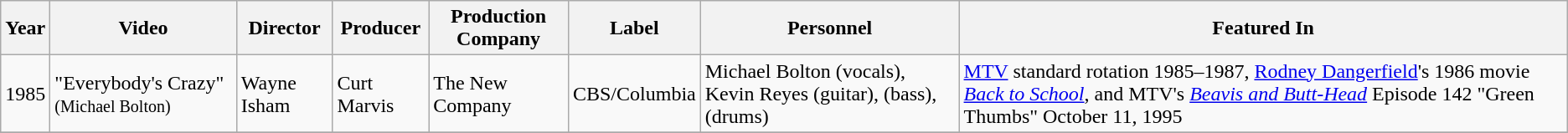<table class="wikitable">
<tr>
<th>Year</th>
<th>Video</th>
<th>Director</th>
<th>Producer</th>
<th>Production Company</th>
<th>Label</th>
<th>Personnel</th>
<th>Featured In</th>
</tr>
<tr>
<td>1985</td>
<td>"Everybody's Crazy"<small>(Michael Bolton)</small></td>
<td>Wayne Isham</td>
<td>Curt Marvis</td>
<td>The New Company</td>
<td>CBS/Columbia</td>
<td>Michael Bolton (vocals), Kevin Reyes (guitar), (bass), (drums)</td>
<td><a href='#'>MTV</a> standard rotation 1985–1987, <a href='#'>Rodney Dangerfield</a>'s 1986 movie <em><a href='#'>Back to School</a></em>, and MTV's <em><a href='#'>Beavis and Butt-Head</a></em> Episode 142 "Green Thumbs" October 11, 1995</td>
</tr>
<tr>
</tr>
</table>
